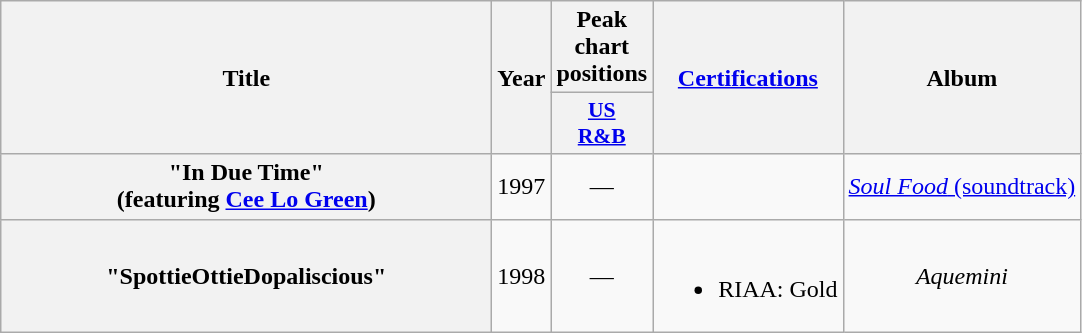<table class="wikitable plainrowheaders" style="text-align:center;" border="1">
<tr>
<th scope="col" rowspan="2" style="width:20em;">Title</th>
<th scope="col" rowspan="2">Year</th>
<th scope="col" colspan="1">Peak chart positions</th>
<th rowspan="2"><a href='#'>Certifications</a></th>
<th rowspan="2" scope="col">Album</th>
</tr>
<tr>
<th style="width:3em;font-size:90%;"><a href='#'>US<br>R&B</a></th>
</tr>
<tr>
<th scope="row">"In Due Time"<br><span>(featuring <a href='#'>Cee Lo Green</a>)</span></th>
<td>1997</td>
<td>—</td>
<td></td>
<td><a href='#'><em>Soul Food</em> (soundtrack)</a></td>
</tr>
<tr>
<th scope="row">"SpottieOttieDopaliscious"</th>
<td>1998</td>
<td>—</td>
<td><br><ul><li>RIAA: Gold</li></ul></td>
<td><em>Aquemini</em></td>
</tr>
</table>
